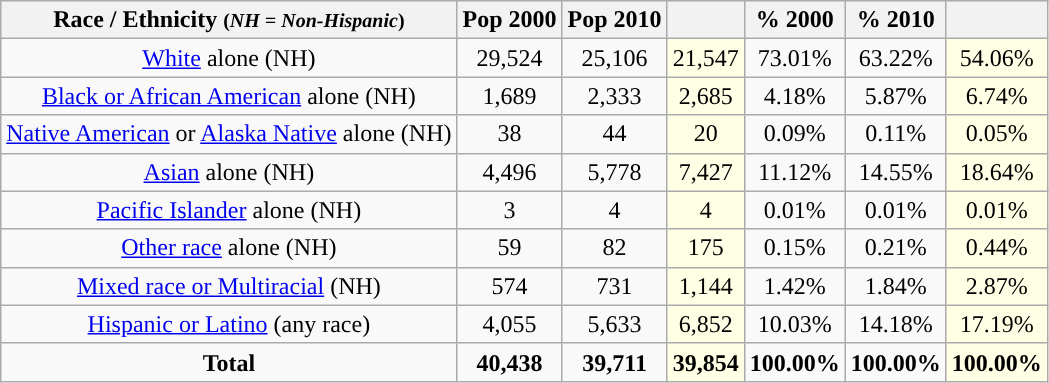<table class="wikitable" style="text-align:center;">
<tr>
<th>Race / Ethnicity <small>(<em>NH = Non-Hispanic</em>)</small></th>
<th>Pop 2000</th>
<th>Pop 2010</th>
<th></th>
<th>% 2000</th>
<th>% 2010</th>
<th></th>
</tr>
<tr>
<td><a href='#'>White</a> alone (NH)</td>
<td>29,524</td>
<td>25,106</td>
<td style='background: #ffffe6;'>21,547</td>
<td>73.01%</td>
<td>63.22%</td>
<td style='background: #ffffe6;'>54.06%</td>
</tr>
<tr>
<td><a href='#'>Black or African American</a> alone (NH)</td>
<td>1,689</td>
<td>2,333</td>
<td style='background: #ffffe6;'>2,685</td>
<td>4.18%</td>
<td>5.87%</td>
<td style='background: #ffffe6;'>6.74%</td>
</tr>
<tr>
<td><a href='#'>Native American</a> or <a href='#'>Alaska Native</a> alone (NH)</td>
<td>38</td>
<td>44</td>
<td style='background: #ffffe6;'>20</td>
<td>0.09%</td>
<td>0.11%</td>
<td style='background: #ffffe6;'>0.05%</td>
</tr>
<tr>
<td><a href='#'>Asian</a> alone (NH)</td>
<td>4,496</td>
<td>5,778</td>
<td style='background: #ffffe6;'>7,427</td>
<td>11.12%</td>
<td>14.55%</td>
<td style='background: #ffffe6;'>18.64%</td>
</tr>
<tr>
<td><a href='#'>Pacific Islander</a> alone (NH)</td>
<td>3</td>
<td>4</td>
<td style='background: #ffffe6;'>4</td>
<td>0.01%</td>
<td>0.01%</td>
<td style='background: #ffffe6;'>0.01%</td>
</tr>
<tr>
<td><a href='#'>Other race</a> alone (NH)</td>
<td>59</td>
<td>82</td>
<td style='background: #ffffe6;'>175</td>
<td>0.15%</td>
<td>0.21%</td>
<td style='background: #ffffe6;'>0.44%</td>
</tr>
<tr>
<td><a href='#'>Mixed race or Multiracial</a> (NH)</td>
<td>574</td>
<td>731</td>
<td style='background: #ffffe6;'>1,144</td>
<td>1.42%</td>
<td>1.84%</td>
<td style='background: #ffffe6;'>2.87%</td>
</tr>
<tr>
<td><a href='#'>Hispanic or Latino</a> (any race)</td>
<td>4,055</td>
<td>5,633</td>
<td style='background: #ffffe6;'>6,852</td>
<td>10.03%</td>
<td>14.18%</td>
<td style='background: #ffffe6;'>17.19%</td>
</tr>
<tr>
<td><strong>Total</strong></td>
<td><strong>40,438</strong></td>
<td><strong>39,711</strong></td>
<td style='background: #ffffe6;'><strong>39,854</strong></td>
<td><strong>100.00%</strong></td>
<td><strong>100.00%</strong></td>
<td style='background: #ffffe6;'><strong>100.00%</strong></td>
</tr>
</table>
